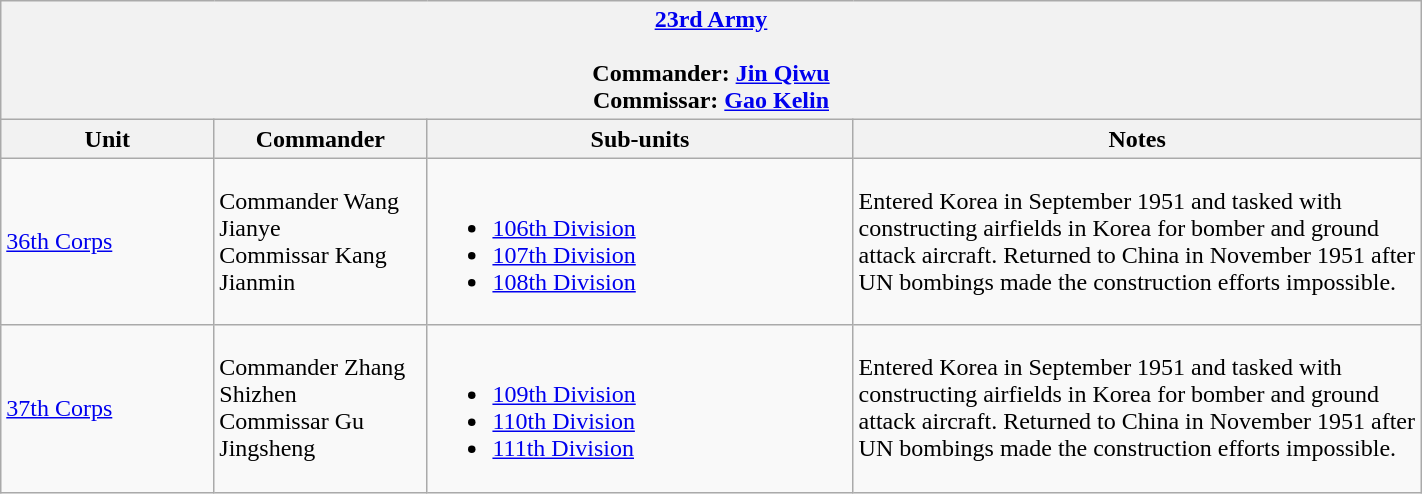<table class="wikitable" style="width: 75%">
<tr>
<th colspan="4" align= center> <a href='#'>23rd Army</a><br><br>Commander: <a href='#'>Jin Qiwu</a><br>
Commissar: <a href='#'>Gao Kelin</a><br></th>
</tr>
<tr>
<th width=15%; align= center>Unit</th>
<th width=15%; align= center>Commander</th>
<th width=30%; align= center>Sub-units</th>
<th width=40%; align= center>Notes</th>
</tr>
<tr>
<td><a href='#'>36th Corps</a></td>
<td>Commander Wang Jianye<br>Commissar Kang Jianmin</td>
<td><br><ul><li><a href='#'>106th Division</a></li><li><a href='#'>107th Division</a></li><li><a href='#'>108th Division</a></li></ul></td>
<td>Entered Korea in September 1951 and tasked with constructing airfields in Korea for bomber and ground attack aircraft. Returned to China in November 1951 after UN bombings made the construction efforts impossible.</td>
</tr>
<tr>
<td><a href='#'>37th Corps</a></td>
<td>Commander Zhang Shizhen<br>Commissar Gu Jingsheng</td>
<td><br><ul><li><a href='#'>109th Division</a></li><li><a href='#'>110th Division</a></li><li><a href='#'>111th Division</a></li></ul></td>
<td>Entered Korea in September 1951 and tasked with constructing airfields in Korea for bomber and ground attack aircraft. Returned to China in November 1951 after UN bombings made the construction efforts impossible.</td>
</tr>
</table>
